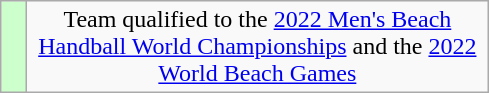<table class="wikitable" style="text-align: center;">
<tr>
<td width=10px bgcolor=#ccffcc></td>
<td width=300px>Team qualified to the <a href='#'>2022 Men's Beach Handball World Championships</a> and the <a href='#'>2022 World Beach Games</a></td>
</tr>
</table>
